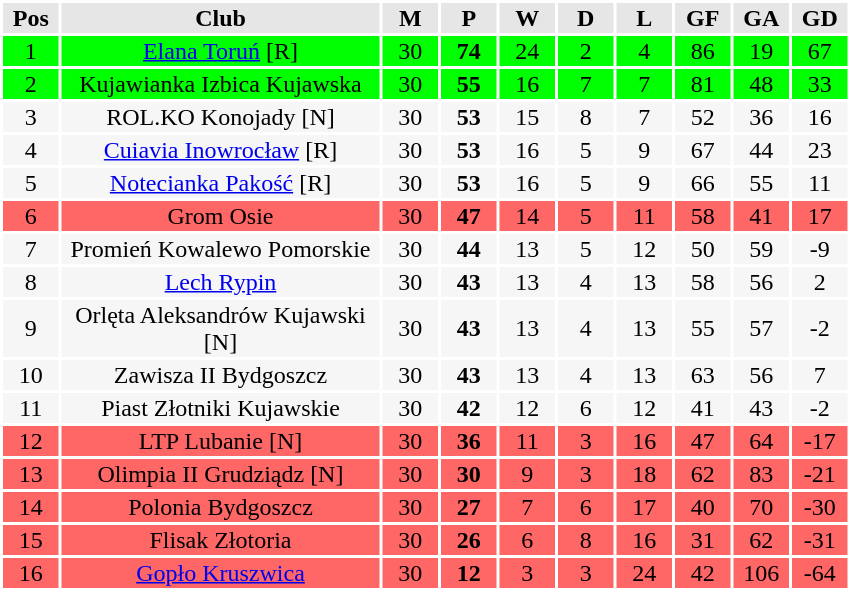<table class="toccolours" style="margin: 0;background:#ffffff;">
<tr bgcolor=#e6e6e6>
<th width=35px>Pos</th>
<th width=210px>Club</th>
<th width=35px>M</th>
<th width=35px>P</th>
<th width=35px>W</th>
<th width=35px>D</th>
<th width=35px>L</th>
<th width=35px>GF</th>
<th width=35px>GA</th>
<th width=35px>GD</th>
</tr>
<tr align=center bgcolor=#00FF00>
<td>1</td>
<td><a href='#'>Elana Toruń</a> <span>[R]</span><noinclude></td>
<td>30</td>
<td><strong>74</strong></td>
<td>24</td>
<td>2</td>
<td>4</td>
<td>86</td>
<td>19</td>
<td>67</td>
</tr>
<tr align=center bgcolor=#00FF00>
<td>2</td>
<td>Kujawianka Izbica Kujawska</td>
<td>30</td>
<td><strong>55</strong></td>
<td>16</td>
<td>7</td>
<td>7</td>
<td>81</td>
<td>48</td>
<td>33</td>
</tr>
<tr align=center bgcolor=#f6f6f6>
<td>3</td>
<td>ROL.KO Konojady <span>[N]</span><noinclude></td>
<td>30</td>
<td><strong>53</strong></td>
<td>15</td>
<td>8</td>
<td>7</td>
<td>52</td>
<td>36</td>
<td>16</td>
</tr>
<tr align=center bgcolor=#f6f6f6>
<td>4</td>
<td><a href='#'>Cuiavia Inowrocław</a> <span>[R]</span><noinclude></td>
<td>30</td>
<td><strong>53</strong></td>
<td>16</td>
<td>5</td>
<td>9</td>
<td>67</td>
<td>44</td>
<td>23</td>
</tr>
<tr align=center bgcolor=#f6f6f6>
<td>5</td>
<td><a href='#'>Notecianka Pakość</a> <span>[R]</span><noinclude></td>
<td>30</td>
<td><strong>53</strong></td>
<td>16</td>
<td>5</td>
<td>9</td>
<td>66</td>
<td>55</td>
<td>11</td>
</tr>
<tr align=center bgcolor=#ff6666>
<td>6</td>
<td>Grom Osie</td>
<td>30</td>
<td><strong>47</strong></td>
<td>14</td>
<td>5</td>
<td>11</td>
<td>58</td>
<td>41</td>
<td>17</td>
</tr>
<tr align=center bgcolor=#f6f6f6>
<td>7</td>
<td>Promień Kowalewo Pomorskie</td>
<td>30</td>
<td><strong>44</strong></td>
<td>13</td>
<td>5</td>
<td>12</td>
<td>50</td>
<td>59</td>
<td>-9</td>
</tr>
<tr align=center bgcolor=#f6f6f6>
<td>8</td>
<td><a href='#'>Lech Rypin</a></td>
<td>30</td>
<td><strong>43</strong></td>
<td>13</td>
<td>4</td>
<td>13</td>
<td>58</td>
<td>56</td>
<td>2</td>
</tr>
<tr align=center bgcolor=#f6f6f6>
<td>9</td>
<td>Orlęta Aleksandrów Kujawski <span>[N]</span><noinclude></td>
<td>30</td>
<td><strong>43</strong></td>
<td>13</td>
<td>4</td>
<td>13</td>
<td>55</td>
<td>57</td>
<td>-2</td>
</tr>
<tr align=center bgcolor=#f6f6f6>
<td>10</td>
<td>Zawisza II Bydgoszcz</td>
<td>30</td>
<td><strong>43</strong></td>
<td>13</td>
<td>4</td>
<td>13</td>
<td>63</td>
<td>56</td>
<td>7</td>
</tr>
<tr align=center bgcolor=#f6f6f6>
<td>11</td>
<td>Piast Złotniki Kujawskie</td>
<td>30</td>
<td><strong>42</strong></td>
<td>12</td>
<td>6</td>
<td>12</td>
<td>41</td>
<td>43</td>
<td>-2</td>
</tr>
<tr align=center bgcolor=#ff6666>
<td>12</td>
<td>LTP Lubanie <span>[N]</span><noinclude></td>
<td>30</td>
<td><strong>36</strong></td>
<td>11</td>
<td>3</td>
<td>16</td>
<td>47</td>
<td>64</td>
<td>-17</td>
</tr>
<tr align=center bgcolor=#ff6666>
<td>13</td>
<td>Olimpia II Grudziądz <span>[N]</span><noinclude></td>
<td>30</td>
<td><strong>30</strong></td>
<td>9</td>
<td>3</td>
<td>18</td>
<td>62</td>
<td>83</td>
<td>-21</td>
</tr>
<tr align=center bgcolor=#ff6666>
<td>14</td>
<td>Polonia Bydgoszcz</td>
<td>30</td>
<td><strong>27</strong></td>
<td>7</td>
<td>6</td>
<td>17</td>
<td>40</td>
<td>70</td>
<td>-30</td>
</tr>
<tr align=center bgcolor=#ff6666>
<td>15</td>
<td>Flisak Złotoria</td>
<td>30</td>
<td><strong>26</strong></td>
<td>6</td>
<td>8</td>
<td>16</td>
<td>31</td>
<td>62</td>
<td>-31</td>
</tr>
<tr align=center bgcolor=#ff6666>
<td>16</td>
<td><a href='#'>Gopło Kruszwica</a></td>
<td>30</td>
<td><strong>12</strong></td>
<td>3</td>
<td>3</td>
<td>24</td>
<td>42</td>
<td>106</td>
<td>-64</td>
</tr>
</table>
